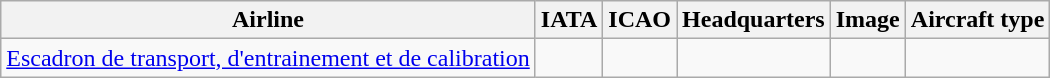<table class="wikitable">
<tr>
<th>Airline</th>
<th>IATA</th>
<th>ICAO</th>
<th>Headquarters</th>
<th>Image</th>
<th>Aircraft type</th>
</tr>
<tr>
<td><a href='#'>Escadron de transport, d'entrainement et de calibration</a></td>
<td></td>
<td></td>
<td></td>
<td></td>
<td></td>
</tr>
</table>
